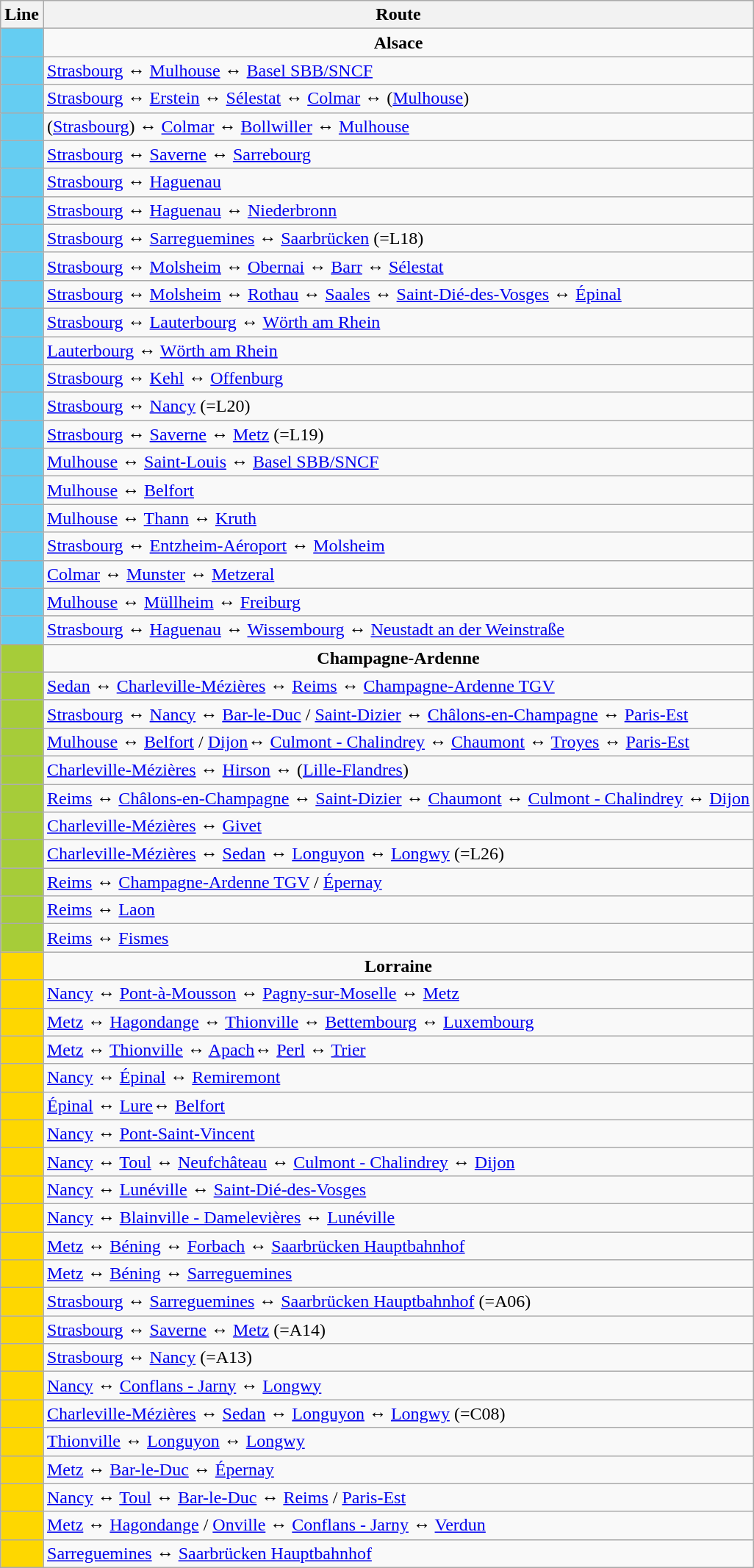<table class="wikitable mw-collapsible">
<tr>
<th width=20px>Line</th>
<th>Route</th>
</tr>
<tr>
<td bgcolor="#65CDF2"></td>
<td align="center"><strong>Alsace</strong></td>
</tr>
<tr>
<td bgcolor="#65CDF2" align="center"></td>
<td><a href='#'>Strasbourg</a> ↔ <a href='#'>Mulhouse</a> ↔ <a href='#'>Basel SBB/SNCF</a></td>
</tr>
<tr>
<td bgcolor="#65CDF2" align="center"></td>
<td><a href='#'>Strasbourg</a> ↔ <a href='#'>Erstein</a> ↔ <a href='#'>Sélestat</a> ↔ <a href='#'>Colmar</a> ↔ (<a href='#'>Mulhouse</a>)</td>
</tr>
<tr>
<td bgcolor="#65CDF2" align="center"></td>
<td>(<a href='#'>Strasbourg</a>) ↔ <a href='#'>Colmar</a> ↔ <a href='#'>Bollwiller</a> ↔ <a href='#'>Mulhouse</a></td>
</tr>
<tr>
<td bgcolor="#65CDF2" align="center"></td>
<td><a href='#'>Strasbourg</a> ↔ <a href='#'>Saverne</a> ↔ <a href='#'>Sarrebourg</a></td>
</tr>
<tr>
<td bgcolor="#65CDF2" align="center"></td>
<td><a href='#'>Strasbourg</a> ↔ <a href='#'>Haguenau</a></td>
</tr>
<tr>
<td bgcolor="#65CDF2" align="center"></td>
<td><a href='#'>Strasbourg</a> ↔ <a href='#'>Haguenau</a> ↔ <a href='#'>Niederbronn</a></td>
</tr>
<tr>
<td bgcolor="#65CDF2" align="center"></td>
<td><a href='#'>Strasbourg</a> ↔ <a href='#'>Sarreguemines</a> ↔ <a href='#'>Saarbrücken</a> (=L18)</td>
</tr>
<tr>
<td bgcolor="#65CDF2" align="center"></td>
<td><a href='#'>Strasbourg</a> ↔ <a href='#'>Molsheim</a> ↔ <a href='#'>Obernai</a> ↔ <a href='#'>Barr</a> ↔ <a href='#'>Sélestat</a></td>
</tr>
<tr>
<td bgcolor="#65CDF2" align="center"></td>
<td><a href='#'>Strasbourg</a> ↔ <a href='#'>Molsheim</a> ↔ <a href='#'>Rothau</a> ↔ <a href='#'>Saales</a> ↔ <a href='#'>Saint-Dié-des-Vosges</a> ↔ <a href='#'>Épinal</a></td>
</tr>
<tr>
<td bgcolor="#65CDF2" align="center"></td>
<td><a href='#'>Strasbourg</a> ↔ <a href='#'>Lauterbourg</a> ↔ <a href='#'>Wörth am Rhein</a></td>
</tr>
<tr>
<td bgcolor="#65CDF2" align="center"></td>
<td><a href='#'>Lauterbourg</a> ↔ <a href='#'>Wörth am Rhein</a></td>
</tr>
<tr>
<td bgcolor="#65CDF2" align="center"></td>
<td><a href='#'>Strasbourg</a> ↔ <a href='#'>Kehl</a> ↔ <a href='#'>Offenburg</a></td>
</tr>
<tr>
<td bgcolor="#65CDF2" align="center"></td>
<td><a href='#'>Strasbourg</a> ↔ <a href='#'>Nancy</a> (=L20)</td>
</tr>
<tr>
<td bgcolor="#65CDF2" align="center"></td>
<td><a href='#'>Strasbourg</a> ↔ <a href='#'>Saverne</a> ↔ <a href='#'>Metz</a> (=L19)</td>
</tr>
<tr>
<td bgcolor="#65CDF2" align="center"></td>
<td><a href='#'>Mulhouse</a> ↔ <a href='#'>Saint-Louis</a> ↔ <a href='#'>Basel SBB/SNCF</a></td>
</tr>
<tr>
<td bgcolor="#65CDF2" align="center"></td>
<td><a href='#'>Mulhouse</a> ↔ <a href='#'>Belfort</a></td>
</tr>
<tr>
<td bgcolor="#65CDF2" align="center"></td>
<td><a href='#'>Mulhouse</a> ↔ <a href='#'>Thann</a> ↔ <a href='#'>Kruth</a></td>
</tr>
<tr>
<td bgcolor="#65CDF2" align="center"></td>
<td><a href='#'>Strasbourg</a> ↔ <a href='#'>Entzheim-Aéroport</a> ↔ <a href='#'>Molsheim</a></td>
</tr>
<tr>
<td bgcolor="#65CDF2" align="center"></td>
<td><a href='#'>Colmar</a> ↔ <a href='#'>Munster</a> ↔ <a href='#'>Metzeral</a></td>
</tr>
<tr>
<td bgcolor="#65CDF2" align="center"></td>
<td><a href='#'>Mulhouse</a> ↔ <a href='#'>Müllheim</a> ↔ <a href='#'>Freiburg</a></td>
</tr>
<tr>
<td bgcolor="#65CDF2" align="center"></td>
<td><a href='#'>Strasbourg</a> ↔ <a href='#'>Haguenau</a> ↔ <a href='#'>Wissembourg</a> ↔ <a href='#'>Neustadt an der Weinstraße</a></td>
</tr>
<tr>
<td bgcolor="#A6CC39"></td>
<td align="center"><strong>Champagne-Ardenne</strong></td>
</tr>
<tr>
<td bgcolor="#A6CC39" align="center"></td>
<td><a href='#'>Sedan</a> ↔ <a href='#'>Charleville-Mézières</a> ↔ <a href='#'>Reims</a> ↔ <a href='#'>Champagne-Ardenne TGV</a></td>
</tr>
<tr>
<td bgcolor="#A6CC39" align="center"></td>
<td><a href='#'>Strasbourg</a> ↔ <a href='#'>Nancy</a> ↔ <a href='#'>Bar-le-Duc</a> / <a href='#'>Saint-Dizier</a> ↔ <a href='#'>Châlons-en-Champagne</a> ↔ <a href='#'>Paris-Est</a></td>
</tr>
<tr>
<td bgcolor="#A6CC39" align="center"></td>
<td><a href='#'>Mulhouse</a> ↔ <a href='#'>Belfort</a> / <a href='#'>Dijon</a>↔ <a href='#'>Culmont - Chalindrey</a> ↔ <a href='#'>Chaumont</a> ↔ <a href='#'>Troyes</a> ↔ <a href='#'>Paris-Est</a></td>
</tr>
<tr>
<td bgcolor="#A6CC39" align="center"></td>
<td><a href='#'>Charleville-Mézières</a> ↔ <a href='#'>Hirson</a> ↔ (<a href='#'>Lille-Flandres</a>)</td>
</tr>
<tr>
<td bgcolor="#A6CC39" align="center"></td>
<td><a href='#'>Reims</a> ↔ <a href='#'>Châlons-en-Champagne</a> ↔ <a href='#'>Saint-Dizier</a> ↔ <a href='#'>Chaumont</a> ↔ <a href='#'>Culmont - Chalindrey</a> ↔ <a href='#'>Dijon</a></td>
</tr>
<tr>
<td bgcolor="#A6CC39" align="center"></td>
<td><a href='#'>Charleville-Mézières</a> ↔ <a href='#'>Givet</a></td>
</tr>
<tr>
<td bgcolor="#A6CC39" align="center"></td>
<td><a href='#'>Charleville-Mézières</a> ↔ <a href='#'>Sedan</a> ↔ <a href='#'>Longuyon</a> ↔ <a href='#'>Longwy</a> (=L26)</td>
</tr>
<tr>
<td bgcolor="#A6CC39" align="center"></td>
<td><a href='#'>Reims</a> ↔ <a href='#'>Champagne-Ardenne TGV</a> / <a href='#'>Épernay</a></td>
</tr>
<tr>
<td bgcolor="#A6CC39" align="center"></td>
<td><a href='#'>Reims</a> ↔ <a href='#'>Laon</a></td>
</tr>
<tr>
<td bgcolor="#A6CC39" align="center"></td>
<td><a href='#'>Reims</a> ↔ <a href='#'>Fismes</a></td>
</tr>
<tr>
<td bgcolor="#FED700"></td>
<td align="center"><strong>Lorraine</strong></td>
</tr>
<tr>
<td bgcolor="#FED700" align="center"></td>
<td><a href='#'>Nancy</a> ↔ <a href='#'>Pont-à-Mousson</a> ↔ <a href='#'>Pagny-sur-Moselle</a> ↔ <a href='#'>Metz</a></td>
</tr>
<tr>
<td bgcolor="FED700" align="center"></td>
<td><a href='#'>Metz</a> ↔ <a href='#'>Hagondange</a> ↔ <a href='#'>Thionville</a> ↔ <a href='#'>Bettembourg</a> ↔ <a href='#'>Luxembourg</a></td>
</tr>
<tr>
<td bgcolor="FED700" align="center"></td>
<td><a href='#'>Metz</a> ↔ <a href='#'>Thionville</a> ↔ <a href='#'>Apach</a>↔ <a href='#'>Perl</a> ↔ <a href='#'>Trier</a></td>
</tr>
<tr>
<td bgcolor="FED700" align="center"></td>
<td><a href='#'>Nancy</a> ↔ <a href='#'>Épinal</a> ↔ <a href='#'>Remiremont</a></td>
</tr>
<tr>
<td bgcolor="FED700" align="center"></td>
<td><a href='#'>Épinal</a> ↔ <a href='#'>Lure</a>↔ <a href='#'>Belfort</a></td>
</tr>
<tr>
<td bgcolor="FED700" align="center"></td>
<td><a href='#'>Nancy</a> ↔ <a href='#'>Pont-Saint-Vincent</a></td>
</tr>
<tr>
<td bgcolor="FED700" align="center"></td>
<td><a href='#'>Nancy</a> ↔ <a href='#'>Toul</a> ↔ <a href='#'>Neufchâteau</a> ↔ <a href='#'>Culmont - Chalindrey</a> ↔ <a href='#'>Dijon</a></td>
</tr>
<tr>
<td bgcolor="FED700" align="center"></td>
<td><a href='#'>Nancy</a> ↔ <a href='#'>Lunéville</a> ↔ <a href='#'>Saint-Dié-des-Vosges</a></td>
</tr>
<tr>
<td bgcolor="FED700" align="center"></td>
<td><a href='#'>Nancy</a> ↔ <a href='#'>Blainville - Damelevières</a> ↔ <a href='#'>Lunéville</a></td>
</tr>
<tr>
<td bgcolor="FED700" align="center"></td>
<td><a href='#'>Metz</a> ↔ <a href='#'>Béning</a> ↔ <a href='#'>Forbach</a> ↔ <a href='#'>Saarbrücken Hauptbahnhof</a></td>
</tr>
<tr>
<td bgcolor="FED700" align="center"></td>
<td><a href='#'>Metz</a> ↔ <a href='#'>Béning</a> ↔ <a href='#'>Sarreguemines</a></td>
</tr>
<tr>
<td bgcolor="FED700" align="center"></td>
<td><a href='#'>Strasbourg</a> ↔ <a href='#'>Sarreguemines</a> ↔ <a href='#'>Saarbrücken Hauptbahnhof</a> (=A06)</td>
</tr>
<tr>
<td bgcolor="FED700" align="center"></td>
<td><a href='#'>Strasbourg</a> ↔ <a href='#'>Saverne</a> ↔ <a href='#'>Metz</a> (=A14)</td>
</tr>
<tr>
<td bgcolor="FED700" align="center"></td>
<td><a href='#'>Strasbourg</a> ↔ <a href='#'>Nancy</a> (=A13)</td>
</tr>
<tr>
<td bgcolor="FED700" align="center"></td>
<td><a href='#'>Nancy</a> ↔ <a href='#'>Conflans - Jarny</a> ↔ <a href='#'>Longwy</a></td>
</tr>
<tr>
<td bgcolor="FED700" align="center"></td>
<td><a href='#'>Charleville-Mézières</a> ↔ <a href='#'>Sedan</a> ↔ <a href='#'>Longuyon</a> ↔ <a href='#'>Longwy</a> (=C08)</td>
</tr>
<tr>
<td bgcolor="FED700" align="center"></td>
<td><a href='#'>Thionville</a> ↔ <a href='#'>Longuyon</a> ↔ <a href='#'>Longwy</a></td>
</tr>
<tr>
<td bgcolor="FED700" align="center"></td>
<td><a href='#'>Metz</a> ↔ <a href='#'>Bar-le-Duc</a> ↔ <a href='#'>Épernay</a></td>
</tr>
<tr>
<td bgcolor="FED700" align="center"></td>
<td><a href='#'>Nancy</a> ↔ <a href='#'>Toul</a> ↔ <a href='#'>Bar-le-Duc</a> ↔ <a href='#'>Reims</a> / <a href='#'>Paris-Est</a></td>
</tr>
<tr>
<td bgcolor="FED700" align="center"></td>
<td><a href='#'>Metz</a> ↔ <a href='#'>Hagondange</a> / <a href='#'>Onville</a> ↔ <a href='#'>Conflans - Jarny</a> ↔ <a href='#'>Verdun</a></td>
</tr>
<tr>
<td bgcolor="FED700" align="center"></td>
<td><a href='#'>Sarreguemines</a> ↔ <a href='#'>Saarbrücken Hauptbahnhof</a></td>
</tr>
</table>
